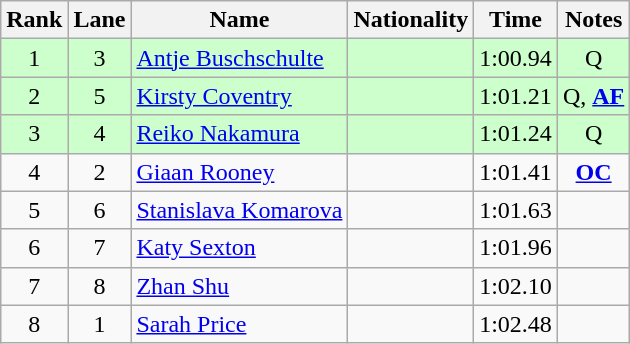<table class="wikitable sortable" style="text-align:center">
<tr>
<th>Rank</th>
<th>Lane</th>
<th>Name</th>
<th>Nationality</th>
<th>Time</th>
<th>Notes</th>
</tr>
<tr bgcolor=#ccffcc>
<td>1</td>
<td>3</td>
<td align=left><a href='#'>Antje Buschschulte</a></td>
<td align=left></td>
<td>1:00.94</td>
<td>Q</td>
</tr>
<tr bgcolor=#ccffcc>
<td>2</td>
<td>5</td>
<td align=left><a href='#'>Kirsty Coventry</a></td>
<td align=left></td>
<td>1:01.21</td>
<td>Q, <strong><a href='#'>AF</a></strong></td>
</tr>
<tr bgcolor=#ccffcc>
<td>3</td>
<td>4</td>
<td align=left><a href='#'>Reiko Nakamura</a></td>
<td align=left></td>
<td>1:01.24</td>
<td>Q</td>
</tr>
<tr>
<td>4</td>
<td>2</td>
<td align=left><a href='#'>Giaan Rooney</a></td>
<td align=left></td>
<td>1:01.41</td>
<td><strong><a href='#'>OC</a></strong></td>
</tr>
<tr>
<td>5</td>
<td>6</td>
<td align=left><a href='#'>Stanislava Komarova</a></td>
<td align=left></td>
<td>1:01.63</td>
<td></td>
</tr>
<tr>
<td>6</td>
<td>7</td>
<td align=left><a href='#'>Katy Sexton</a></td>
<td align=left></td>
<td>1:01.96</td>
<td></td>
</tr>
<tr>
<td>7</td>
<td>8</td>
<td align=left><a href='#'>Zhan Shu</a></td>
<td align=left></td>
<td>1:02.10</td>
<td></td>
</tr>
<tr>
<td>8</td>
<td>1</td>
<td align=left><a href='#'>Sarah Price</a></td>
<td align=left></td>
<td>1:02.48</td>
<td></td>
</tr>
</table>
